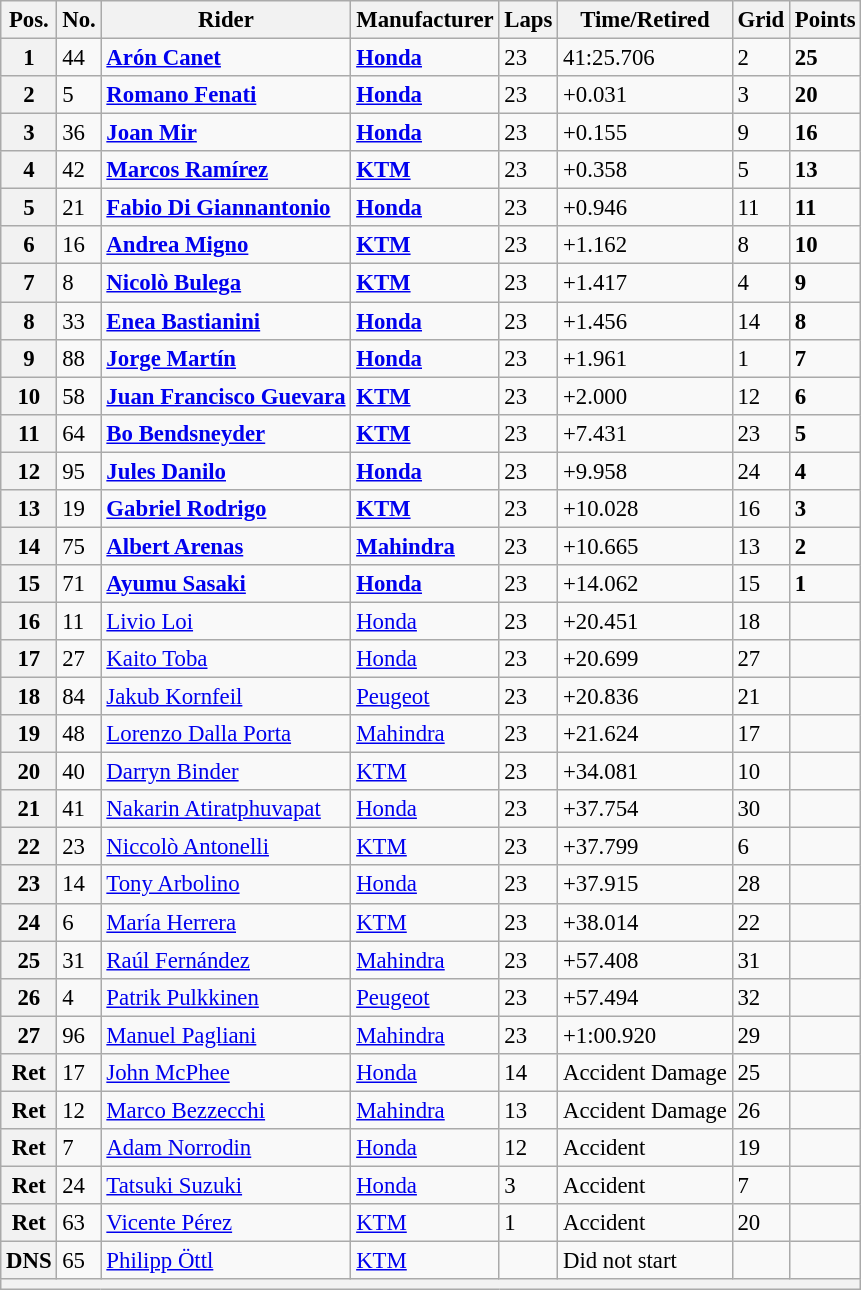<table class="wikitable" style="font-size: 95%;">
<tr>
<th>Pos.</th>
<th>No.</th>
<th>Rider</th>
<th>Manufacturer</th>
<th>Laps</th>
<th>Time/Retired</th>
<th>Grid</th>
<th>Points</th>
</tr>
<tr>
<th>1</th>
<td>44</td>
<td> <strong><a href='#'>Arón Canet</a></strong></td>
<td><strong><a href='#'>Honda</a></strong></td>
<td>23</td>
<td>41:25.706</td>
<td>2</td>
<td><strong>25</strong></td>
</tr>
<tr>
<th>2</th>
<td>5</td>
<td> <strong><a href='#'>Romano Fenati</a></strong></td>
<td><strong><a href='#'>Honda</a></strong></td>
<td>23</td>
<td>+0.031</td>
<td>3</td>
<td><strong>20</strong></td>
</tr>
<tr>
<th>3</th>
<td>36</td>
<td> <strong><a href='#'>Joan Mir</a></strong></td>
<td><strong><a href='#'>Honda</a></strong></td>
<td>23</td>
<td>+0.155</td>
<td>9</td>
<td><strong>16</strong></td>
</tr>
<tr>
<th>4</th>
<td>42</td>
<td> <strong><a href='#'>Marcos Ramírez</a></strong></td>
<td><strong><a href='#'>KTM</a></strong></td>
<td>23</td>
<td>+0.358</td>
<td>5</td>
<td><strong>13</strong></td>
</tr>
<tr>
<th>5</th>
<td>21</td>
<td> <strong><a href='#'>Fabio Di Giannantonio</a></strong></td>
<td><strong><a href='#'>Honda</a></strong></td>
<td>23</td>
<td>+0.946</td>
<td>11</td>
<td><strong>11</strong></td>
</tr>
<tr>
<th>6</th>
<td>16</td>
<td> <strong><a href='#'>Andrea Migno</a></strong></td>
<td><strong><a href='#'>KTM</a></strong></td>
<td>23</td>
<td>+1.162</td>
<td>8</td>
<td><strong>10</strong></td>
</tr>
<tr>
<th>7</th>
<td>8</td>
<td> <strong><a href='#'>Nicolò Bulega</a></strong></td>
<td><strong><a href='#'>KTM</a></strong></td>
<td>23</td>
<td>+1.417</td>
<td>4</td>
<td><strong>9</strong></td>
</tr>
<tr>
<th>8</th>
<td>33</td>
<td> <strong><a href='#'>Enea Bastianini</a></strong></td>
<td><strong><a href='#'>Honda</a></strong></td>
<td>23</td>
<td>+1.456</td>
<td>14</td>
<td><strong>8</strong></td>
</tr>
<tr>
<th>9</th>
<td>88</td>
<td> <strong><a href='#'>Jorge Martín</a></strong></td>
<td><strong><a href='#'>Honda</a></strong></td>
<td>23</td>
<td>+1.961</td>
<td>1</td>
<td><strong>7</strong></td>
</tr>
<tr>
<th>10</th>
<td>58</td>
<td> <strong><a href='#'>Juan Francisco Guevara</a></strong></td>
<td><strong><a href='#'>KTM</a></strong></td>
<td>23</td>
<td>+2.000</td>
<td>12</td>
<td><strong>6</strong></td>
</tr>
<tr>
<th>11</th>
<td>64</td>
<td> <strong><a href='#'>Bo Bendsneyder</a></strong></td>
<td><strong><a href='#'>KTM</a></strong></td>
<td>23</td>
<td>+7.431</td>
<td>23</td>
<td><strong>5</strong></td>
</tr>
<tr>
<th>12</th>
<td>95</td>
<td> <strong><a href='#'>Jules Danilo</a></strong></td>
<td><strong><a href='#'>Honda</a></strong></td>
<td>23</td>
<td>+9.958</td>
<td>24</td>
<td><strong>4</strong></td>
</tr>
<tr>
<th>13</th>
<td>19</td>
<td> <strong><a href='#'>Gabriel Rodrigo</a></strong></td>
<td><strong><a href='#'>KTM</a></strong></td>
<td>23</td>
<td>+10.028</td>
<td>16</td>
<td><strong>3</strong></td>
</tr>
<tr>
<th>14</th>
<td>75</td>
<td> <strong><a href='#'>Albert Arenas</a></strong></td>
<td><strong><a href='#'>Mahindra</a></strong></td>
<td>23</td>
<td>+10.665</td>
<td>13</td>
<td><strong>2</strong></td>
</tr>
<tr>
<th>15</th>
<td>71</td>
<td> <strong><a href='#'>Ayumu Sasaki</a></strong></td>
<td><strong><a href='#'>Honda</a></strong></td>
<td>23</td>
<td>+14.062</td>
<td>15</td>
<td><strong>1</strong></td>
</tr>
<tr>
<th>16</th>
<td>11</td>
<td> <a href='#'>Livio Loi</a></td>
<td><a href='#'>Honda</a></td>
<td>23</td>
<td>+20.451</td>
<td>18</td>
<td></td>
</tr>
<tr>
<th>17</th>
<td>27</td>
<td> <a href='#'>Kaito Toba</a></td>
<td><a href='#'>Honda</a></td>
<td>23</td>
<td>+20.699</td>
<td>27</td>
<td></td>
</tr>
<tr>
<th>18</th>
<td>84</td>
<td> <a href='#'>Jakub Kornfeil</a></td>
<td><a href='#'>Peugeot</a></td>
<td>23</td>
<td>+20.836</td>
<td>21</td>
<td></td>
</tr>
<tr>
<th>19</th>
<td>48</td>
<td> <a href='#'>Lorenzo Dalla Porta</a></td>
<td><a href='#'>Mahindra</a></td>
<td>23</td>
<td>+21.624</td>
<td>17</td>
<td></td>
</tr>
<tr>
<th>20</th>
<td>40</td>
<td> <a href='#'>Darryn Binder</a></td>
<td><a href='#'>KTM</a></td>
<td>23</td>
<td>+34.081</td>
<td>10</td>
<td></td>
</tr>
<tr>
<th>21</th>
<td>41</td>
<td> <a href='#'>Nakarin Atiratphuvapat</a></td>
<td><a href='#'>Honda</a></td>
<td>23</td>
<td>+37.754</td>
<td>30</td>
<td></td>
</tr>
<tr>
<th>22</th>
<td>23</td>
<td> <a href='#'>Niccolò Antonelli</a></td>
<td><a href='#'>KTM</a></td>
<td>23</td>
<td>+37.799</td>
<td>6</td>
<td></td>
</tr>
<tr>
<th>23</th>
<td>14</td>
<td> <a href='#'>Tony Arbolino</a></td>
<td><a href='#'>Honda</a></td>
<td>23</td>
<td>+37.915</td>
<td>28</td>
<td></td>
</tr>
<tr>
<th>24</th>
<td>6</td>
<td> <a href='#'>María Herrera</a></td>
<td><a href='#'>KTM</a></td>
<td>23</td>
<td>+38.014</td>
<td>22</td>
<td></td>
</tr>
<tr>
<th>25</th>
<td>31</td>
<td> <a href='#'>Raúl Fernández</a></td>
<td><a href='#'>Mahindra</a></td>
<td>23</td>
<td>+57.408</td>
<td>31</td>
<td></td>
</tr>
<tr>
<th>26</th>
<td>4</td>
<td> <a href='#'>Patrik Pulkkinen</a></td>
<td><a href='#'>Peugeot</a></td>
<td>23</td>
<td>+57.494</td>
<td>32</td>
<td></td>
</tr>
<tr>
<th>27</th>
<td>96</td>
<td> <a href='#'>Manuel Pagliani</a></td>
<td><a href='#'>Mahindra</a></td>
<td>23</td>
<td>+1:00.920</td>
<td>29</td>
<td></td>
</tr>
<tr>
<th>Ret</th>
<td>17</td>
<td> <a href='#'>John McPhee</a></td>
<td><a href='#'>Honda</a></td>
<td>14</td>
<td>Accident Damage</td>
<td>25</td>
<td></td>
</tr>
<tr>
<th>Ret</th>
<td>12</td>
<td> <a href='#'>Marco Bezzecchi</a></td>
<td><a href='#'>Mahindra</a></td>
<td>13</td>
<td>Accident Damage</td>
<td>26</td>
<td></td>
</tr>
<tr>
<th>Ret</th>
<td>7</td>
<td> <a href='#'>Adam Norrodin</a></td>
<td><a href='#'>Honda</a></td>
<td>12</td>
<td>Accident</td>
<td>19</td>
<td></td>
</tr>
<tr>
<th>Ret</th>
<td>24</td>
<td> <a href='#'>Tatsuki Suzuki</a></td>
<td><a href='#'>Honda</a></td>
<td>3</td>
<td>Accident</td>
<td>7</td>
<td></td>
</tr>
<tr>
<th>Ret</th>
<td>63</td>
<td> <a href='#'>Vicente Pérez</a></td>
<td><a href='#'>KTM</a></td>
<td>1</td>
<td>Accident</td>
<td>20</td>
<td></td>
</tr>
<tr>
<th>DNS</th>
<td>65</td>
<td> <a href='#'>Philipp Öttl</a></td>
<td><a href='#'>KTM</a></td>
<td></td>
<td>Did not start</td>
<td></td>
<td></td>
</tr>
<tr>
<th colspan=8></th>
</tr>
</table>
